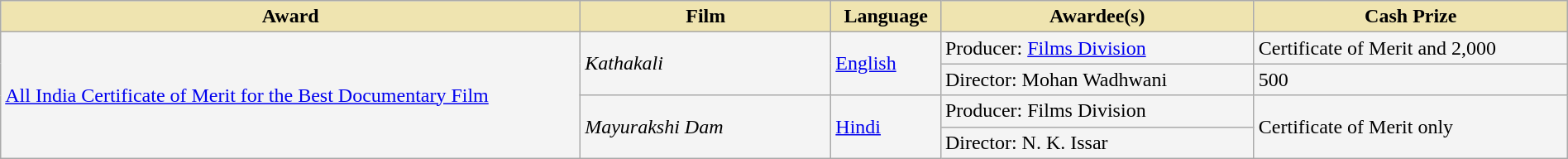<table class="wikitable sortable" style="width:100%">
<tr>
<th style="background-color:#EFE4B0;width:37%;">Award</th>
<th style="background-color:#EFE4B0;width:16%;">Film</th>
<th style="background-color:#EFE4B0;width:7%;">Language</th>
<th style="background-color:#EFE4B0;width:20%;">Awardee(s)</th>
<th style="background-color:#EFE4B0;width:20%;">Cash Prize</th>
</tr>
<tr style="background-color:#F4F4F4">
<td rowspan="4"><a href='#'>All India Certificate of Merit for the Best Documentary Film</a></td>
<td rowspan="2"><em>Kathakali</em></td>
<td rowspan="2"><a href='#'>English</a></td>
<td>Producer: <a href='#'>Films Division</a></td>
<td>Certificate of Merit and 2,000</td>
</tr>
<tr style="background-color:#F4F4F4">
<td>Director: Mohan Wadhwani</td>
<td>500</td>
</tr>
<tr style="background-color:#F4F4F4">
<td rowspan="2"><em>Mayurakshi Dam</em></td>
<td rowspan="2"><a href='#'>Hindi</a></td>
<td>Producer: Films Division</td>
<td rowspan="2">Certificate of Merit only</td>
</tr>
<tr style="background-color:#F4F4F4">
<td>Director: N. K. Issar</td>
</tr>
</table>
